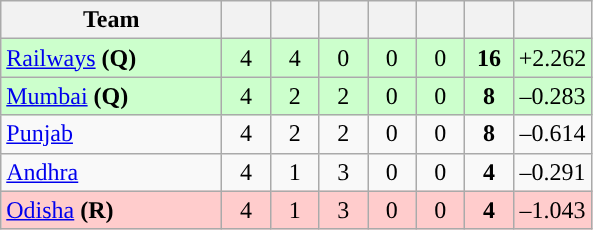<table class="wikitable" style="text-align:center">
<tr>
<th style="width:140px;">Team</th>
<th style="width:25px;"></th>
<th style="width:25px;"></th>
<th style="width:25px;"></th>
<th style="width:25px;"></th>
<th style="width:25px;"></th>
<th style="width:25px;"></th>
<th style="width:40px;"></th>
</tr>
<tr style="background:#cfc;">
<td style="text-align:left"><a href='#'>Railways</a> <strong>(Q)</strong></td>
<td>4</td>
<td>4</td>
<td>0</td>
<td>0</td>
<td>0</td>
<td><strong>16</strong></td>
<td>+2.262</td>
</tr>
<tr style="background:#cfc;">
<td style="text-align:left"><a href='#'>Mumbai</a> <strong>(Q)</strong></td>
<td>4</td>
<td>2</td>
<td>2</td>
<td>0</td>
<td>0</td>
<td><strong>8</strong></td>
<td>–0.283</td>
</tr>
<tr>
<td style="text-align:left"><a href='#'>Punjab</a></td>
<td>4</td>
<td>2</td>
<td>2</td>
<td>0</td>
<td>0</td>
<td><strong>8</strong></td>
<td>–0.614</td>
</tr>
<tr>
<td style="text-align:left"><a href='#'>Andhra</a></td>
<td>4</td>
<td>1</td>
<td>3</td>
<td>0</td>
<td>0</td>
<td><strong>4</strong></td>
<td>–0.291</td>
</tr>
<tr style="background:#FFCCCC">
<td style="text-align:left"><a href='#'>Odisha</a> <strong>(R)</strong></td>
<td>4</td>
<td>1</td>
<td>3</td>
<td>0</td>
<td>0</td>
<td><strong>4</strong></td>
<td>–1.043</td>
</tr>
</table>
